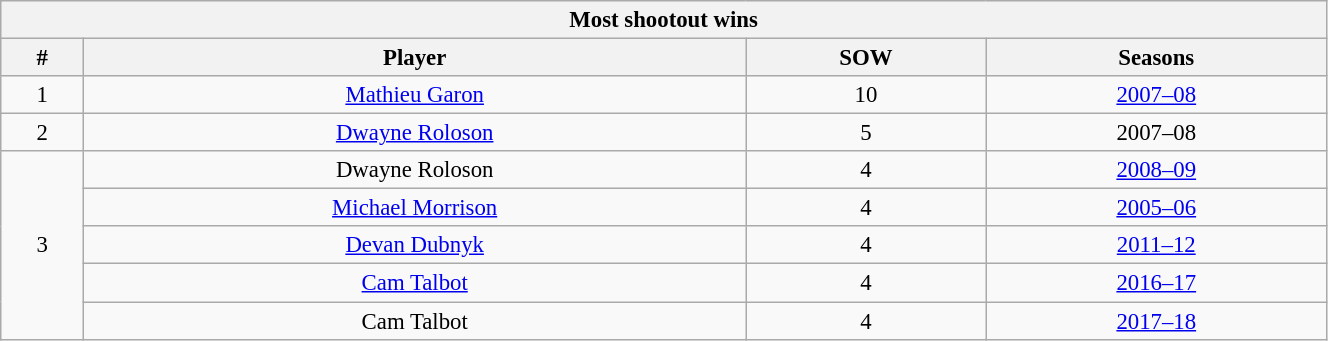<table class="wikitable" style="text-align: center; font-size: 95%" width="70%">
<tr>
<th colspan="4">Most shootout wins</th>
</tr>
<tr>
<th>#</th>
<th>Player</th>
<th>SOW</th>
<th>Seasons</th>
</tr>
<tr>
<td>1</td>
<td><a href='#'>Mathieu Garon</a></td>
<td>10</td>
<td><a href='#'>2007–08</a></td>
</tr>
<tr>
<td>2</td>
<td><a href='#'>Dwayne Roloson</a></td>
<td>5</td>
<td>2007–08</td>
</tr>
<tr>
<td rowspan="5">3</td>
<td>Dwayne Roloson</td>
<td>4</td>
<td><a href='#'>2008–09</a></td>
</tr>
<tr>
<td><a href='#'>Michael Morrison</a></td>
<td>4</td>
<td><a href='#'>2005–06</a></td>
</tr>
<tr>
<td><a href='#'>Devan Dubnyk</a></td>
<td>4</td>
<td><a href='#'>2011–12</a></td>
</tr>
<tr>
<td><a href='#'>Cam Talbot</a></td>
<td>4</td>
<td><a href='#'>2016–17</a></td>
</tr>
<tr>
<td>Cam Talbot</td>
<td>4</td>
<td><a href='#'>2017–18</a></td>
</tr>
</table>
